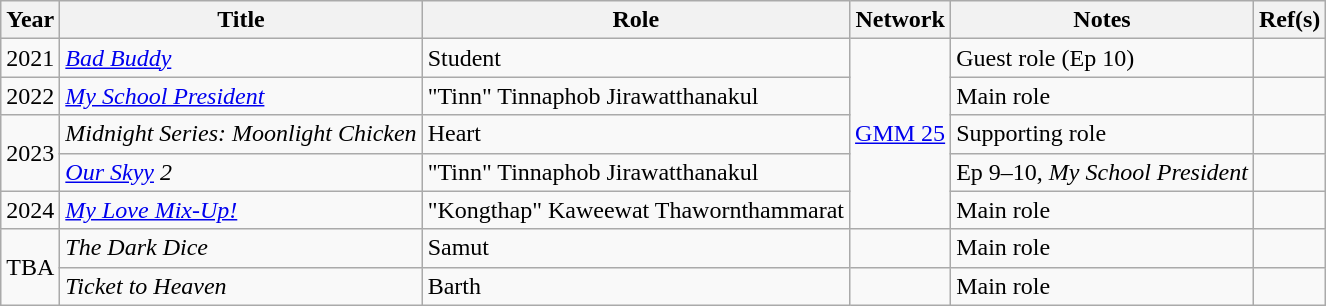<table class="wikitable sortable">
<tr>
<th scope="col">Year</th>
<th scope="col">Title</th>
<th scope="col">Role</th>
<th scope="col">Network</th>
<th scope="col" class="unsortable">Notes</th>
<th scope="col" class="unsortable">Ref(s)</th>
</tr>
<tr>
<td>2021</td>
<td><em><a href='#'>Bad Buddy</a></em></td>
<td>Student</td>
<td rowspan="5"><a href='#'>GMM 25</a></td>
<td>Guest role (Ep 10)</td>
<td></td>
</tr>
<tr>
<td>2022</td>
<td><em><a href='#'>My School President</a></em></td>
<td>"Tinn" Tinnaphob Jirawatthanakul</td>
<td>Main role</td>
<td></td>
</tr>
<tr>
<td rowspan="2">2023</td>
<td><em>Midnight Series: Moonlight Chicken</em></td>
<td>Heart</td>
<td>Supporting role</td>
<td></td>
</tr>
<tr>
<td><em><a href='#'>Our Skyy</a> 2</em></td>
<td>"Tinn" Tinnaphob Jirawatthanakul</td>
<td>Ep 9–10, <em>My School President</em></td>
<td></td>
</tr>
<tr>
<td>2024</td>
<td><em><a href='#'>My Love Mix-Up!</a></em></td>
<td>"Kongthap" Kaweewat Thawornthammarat</td>
<td>Main role</td>
<td></td>
</tr>
<tr>
<td rowspan="2">TBA</td>
<td><em>The Dark Dice</em></td>
<td>Samut</td>
<td></td>
<td>Main role</td>
<td></td>
</tr>
<tr>
<td><em>Ticket to Heaven</em></td>
<td>Barth</td>
<td></td>
<td>Main role</td>
<td></td>
</tr>
</table>
